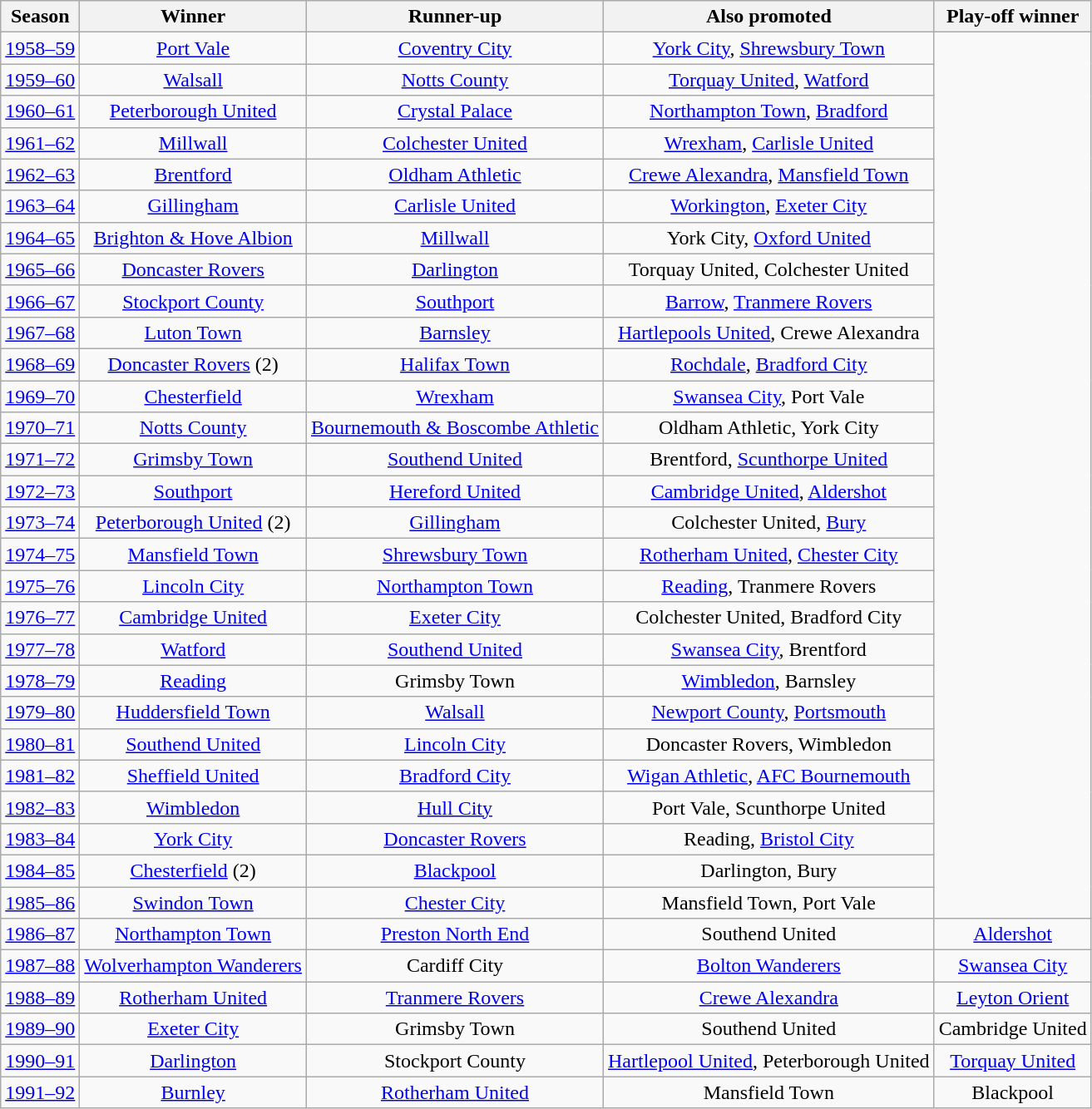<table class="wikitable" style="text-align:center;">
<tr>
<th>Season</th>
<th>Winner</th>
<th>Runner-up</th>
<th>Also promoted</th>
<th>Play-off winner</th>
</tr>
<tr>
<td><a href='#'>1958–59</a></td>
<td><a href='#'>Port Vale</a></td>
<td><a href='#'>Coventry City</a></td>
<td><a href='#'>York City</a>, <a href='#'>Shrewsbury Town</a></td>
</tr>
<tr>
<td><a href='#'>1959–60</a></td>
<td><a href='#'>Walsall</a></td>
<td><a href='#'>Notts County</a></td>
<td><a href='#'>Torquay United</a>, <a href='#'>Watford</a></td>
</tr>
<tr>
<td><a href='#'>1960–61</a></td>
<td><a href='#'>Peterborough United</a></td>
<td><a href='#'>Crystal Palace</a></td>
<td><a href='#'>Northampton Town</a>, <a href='#'>Bradford</a></td>
</tr>
<tr>
<td><a href='#'>1961–62</a></td>
<td><a href='#'>Millwall</a></td>
<td><a href='#'>Colchester United</a></td>
<td><a href='#'>Wrexham</a>, <a href='#'>Carlisle United</a></td>
</tr>
<tr>
<td><a href='#'>1962–63</a></td>
<td><a href='#'>Brentford</a></td>
<td><a href='#'>Oldham Athletic</a></td>
<td><a href='#'>Crewe Alexandra</a>, <a href='#'>Mansfield Town</a></td>
</tr>
<tr>
<td><a href='#'>1963–64</a></td>
<td><a href='#'>Gillingham</a></td>
<td><a href='#'>Carlisle United</a></td>
<td><a href='#'>Workington</a>, <a href='#'>Exeter City</a></td>
</tr>
<tr>
<td><a href='#'>1964–65</a></td>
<td><a href='#'>Brighton & Hove Albion</a></td>
<td><a href='#'>Millwall</a></td>
<td>York City, <a href='#'>Oxford United</a></td>
</tr>
<tr>
<td><a href='#'>1965–66</a></td>
<td><a href='#'>Doncaster Rovers</a></td>
<td><a href='#'>Darlington</a></td>
<td>Torquay United, Colchester United</td>
</tr>
<tr>
<td><a href='#'>1966–67</a></td>
<td><a href='#'>Stockport County</a></td>
<td><a href='#'>Southport</a></td>
<td><a href='#'>Barrow</a>, <a href='#'>Tranmere Rovers</a></td>
</tr>
<tr>
<td><a href='#'>1967–68</a></td>
<td><a href='#'>Luton Town</a></td>
<td><a href='#'>Barnsley</a></td>
<td><a href='#'>Hartlepools United</a>, Crewe Alexandra</td>
</tr>
<tr>
<td><a href='#'>1968–69</a></td>
<td><a href='#'>Doncaster Rovers</a> (2)</td>
<td><a href='#'>Halifax Town</a></td>
<td><a href='#'>Rochdale</a>, <a href='#'>Bradford City</a></td>
</tr>
<tr>
<td><a href='#'>1969–70</a></td>
<td><a href='#'>Chesterfield</a></td>
<td><a href='#'>Wrexham</a></td>
<td><a href='#'>Swansea City</a>, Port Vale</td>
</tr>
<tr>
<td><a href='#'>1970–71</a></td>
<td><a href='#'>Notts County</a></td>
<td><a href='#'>Bournemouth & Boscombe Athletic</a></td>
<td>Oldham Athletic, York City</td>
</tr>
<tr>
<td><a href='#'>1971–72</a></td>
<td><a href='#'>Grimsby Town</a></td>
<td><a href='#'>Southend United</a></td>
<td>Brentford, <a href='#'>Scunthorpe United</a></td>
</tr>
<tr>
<td><a href='#'>1972–73</a></td>
<td><a href='#'>Southport</a></td>
<td><a href='#'>Hereford United</a></td>
<td><a href='#'>Cambridge United</a>, <a href='#'>Aldershot</a></td>
</tr>
<tr>
<td><a href='#'>1973–74</a></td>
<td><a href='#'>Peterborough United</a> (2)</td>
<td><a href='#'>Gillingham</a></td>
<td>Colchester United, <a href='#'>Bury</a></td>
</tr>
<tr>
<td><a href='#'>1974–75</a></td>
<td><a href='#'>Mansfield Town</a></td>
<td><a href='#'>Shrewsbury Town</a></td>
<td><a href='#'>Rotherham United</a>, <a href='#'>Chester City</a></td>
</tr>
<tr>
<td><a href='#'>1975–76</a></td>
<td><a href='#'>Lincoln City</a></td>
<td><a href='#'>Northampton Town</a></td>
<td><a href='#'>Reading</a>, Tranmere Rovers</td>
</tr>
<tr>
<td><a href='#'>1976–77</a></td>
<td><a href='#'>Cambridge United</a></td>
<td><a href='#'>Exeter City</a></td>
<td>Colchester United, Bradford City</td>
</tr>
<tr>
<td><a href='#'>1977–78</a></td>
<td><a href='#'>Watford</a></td>
<td><a href='#'>Southend United</a></td>
<td><a href='#'>Swansea City</a>, Brentford</td>
</tr>
<tr>
<td><a href='#'>1978–79</a></td>
<td><a href='#'>Reading</a></td>
<td>Grimsby Town</td>
<td><a href='#'>Wimbledon</a>, Barnsley</td>
</tr>
<tr>
<td><a href='#'>1979–80</a></td>
<td><a href='#'>Huddersfield Town</a></td>
<td><a href='#'>Walsall</a></td>
<td><a href='#'>Newport County</a>, <a href='#'>Portsmouth</a></td>
</tr>
<tr>
<td><a href='#'>1980–81</a></td>
<td><a href='#'>Southend United</a></td>
<td><a href='#'>Lincoln City</a></td>
<td>Doncaster Rovers, Wimbledon</td>
</tr>
<tr>
<td><a href='#'>1981–82</a></td>
<td><a href='#'>Sheffield United</a></td>
<td><a href='#'>Bradford City</a></td>
<td><a href='#'>Wigan Athletic</a>, <a href='#'>AFC Bournemouth</a></td>
</tr>
<tr>
<td><a href='#'>1982–83</a></td>
<td><a href='#'>Wimbledon</a></td>
<td><a href='#'>Hull City</a></td>
<td>Port Vale, Scunthorpe United</td>
</tr>
<tr>
<td><a href='#'>1983–84</a></td>
<td><a href='#'>York City</a></td>
<td><a href='#'>Doncaster Rovers</a></td>
<td>Reading, <a href='#'>Bristol City</a></td>
</tr>
<tr>
<td><a href='#'>1984–85</a></td>
<td><a href='#'>Chesterfield</a> (2)</td>
<td><a href='#'>Blackpool</a></td>
<td>Darlington, Bury</td>
</tr>
<tr>
<td><a href='#'>1985–86</a></td>
<td><a href='#'>Swindon Town</a></td>
<td><a href='#'>Chester City</a></td>
<td>Mansfield Town, Port Vale</td>
</tr>
<tr>
<td><a href='#'>1986–87</a></td>
<td><a href='#'>Northampton Town</a></td>
<td><a href='#'>Preston North End</a></td>
<td>Southend United</td>
<td><a href='#'>Aldershot</a></td>
</tr>
<tr>
<td><a href='#'>1987–88</a></td>
<td><a href='#'>Wolverhampton Wanderers</a></td>
<td>Cardiff City</td>
<td><a href='#'>Bolton Wanderers</a></td>
<td><a href='#'>Swansea City</a></td>
</tr>
<tr>
<td><a href='#'>1988–89</a></td>
<td><a href='#'>Rotherham United</a></td>
<td><a href='#'>Tranmere Rovers</a></td>
<td><a href='#'>Crewe Alexandra</a></td>
<td><a href='#'>Leyton Orient</a></td>
</tr>
<tr>
<td><a href='#'>1989–90</a></td>
<td><a href='#'>Exeter City</a></td>
<td>Grimsby Town</td>
<td>Southend United</td>
<td>Cambridge United</td>
</tr>
<tr>
<td><a href='#'>1990–91</a></td>
<td><a href='#'>Darlington</a></td>
<td>Stockport County</td>
<td><a href='#'>Hartlepool United</a>, Peterborough United</td>
<td><a href='#'>Torquay United</a></td>
</tr>
<tr>
<td><a href='#'>1991–92</a></td>
<td><a href='#'>Burnley</a></td>
<td><a href='#'>Rotherham United</a></td>
<td>Mansfield Town</td>
<td>Blackpool</td>
</tr>
</table>
